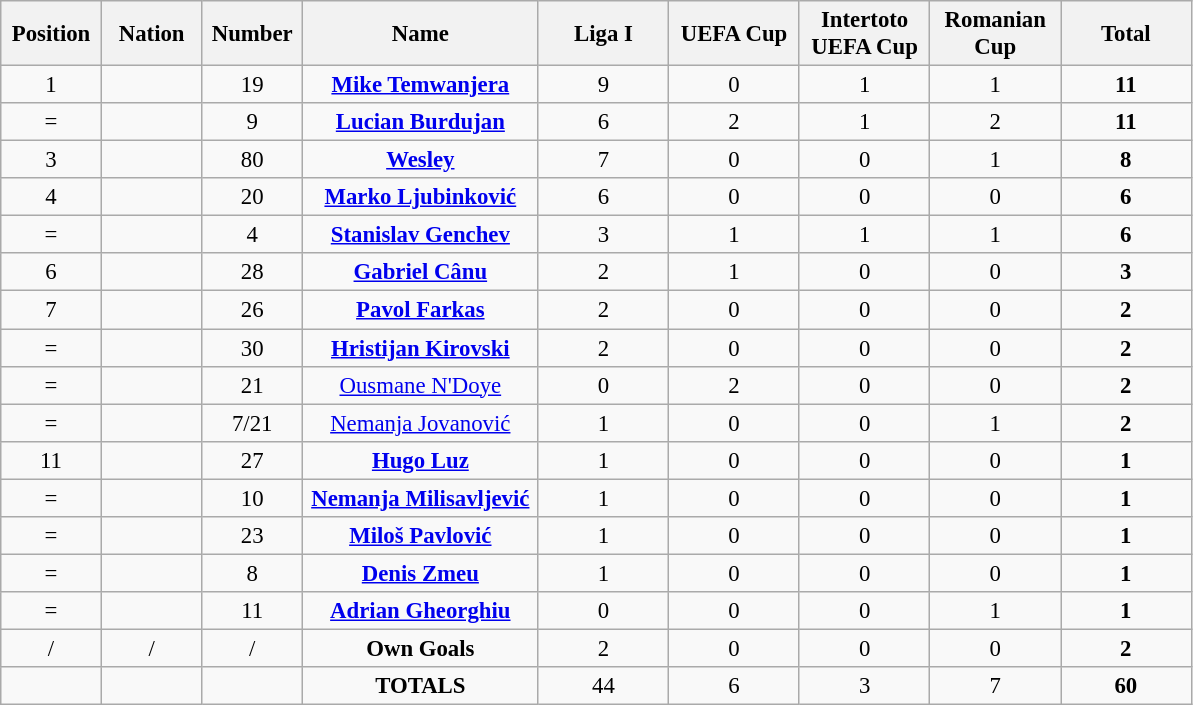<table class="wikitable" style="font-size: 95%; text-align: center;">
<tr>
<th width=60>Position</th>
<th width=60>Nation</th>
<th width=60>Number</th>
<th width=150>Name</th>
<th width=80>Liga I</th>
<th width=80>UEFA Cup</th>
<th width=80>Intertoto UEFA Cup</th>
<th width=80>Romanian Cup</th>
<th width=80>Total</th>
</tr>
<tr>
<td>1</td>
<td></td>
<td>19</td>
<td><strong><a href='#'>Mike Temwanjera</a></strong></td>
<td>9</td>
<td>0</td>
<td>1</td>
<td>1</td>
<td><strong>11</strong></td>
</tr>
<tr>
<td>=</td>
<td></td>
<td>9</td>
<td><strong><a href='#'>Lucian Burdujan</a></strong></td>
<td>6</td>
<td>2</td>
<td>1</td>
<td>2</td>
<td><strong>11</strong></td>
</tr>
<tr>
<td>3</td>
<td></td>
<td>80</td>
<td><strong><a href='#'>Wesley</a></strong></td>
<td>7</td>
<td>0</td>
<td>0</td>
<td>1</td>
<td><strong>8</strong></td>
</tr>
<tr>
<td>4</td>
<td></td>
<td>20</td>
<td><strong><a href='#'>Marko Ljubinković</a></strong></td>
<td>6</td>
<td>0</td>
<td>0</td>
<td>0</td>
<td><strong>6</strong></td>
</tr>
<tr>
<td>=</td>
<td></td>
<td>4</td>
<td><strong><a href='#'>Stanislav Genchev</a></strong></td>
<td>3</td>
<td>1</td>
<td>1</td>
<td>1</td>
<td><strong>6</strong></td>
</tr>
<tr>
<td>6</td>
<td></td>
<td>28</td>
<td><strong><a href='#'>Gabriel Cânu</a></strong></td>
<td>2</td>
<td>1</td>
<td>0</td>
<td>0</td>
<td><strong>3</strong></td>
</tr>
<tr>
<td>7</td>
<td></td>
<td>26</td>
<td><strong><a href='#'>Pavol Farkas</a></strong></td>
<td>2</td>
<td>0</td>
<td>0</td>
<td>0</td>
<td><strong>2</strong></td>
</tr>
<tr>
<td>=</td>
<td></td>
<td>30</td>
<td><strong><a href='#'>Hristijan Kirovski</a></strong></td>
<td>2</td>
<td>0</td>
<td>0</td>
<td>0</td>
<td><strong>2</strong></td>
</tr>
<tr>
<td>=</td>
<td></td>
<td>21</td>
<td><a href='#'>Ousmane N'Doye</a></td>
<td>0</td>
<td>2</td>
<td>0</td>
<td>0</td>
<td><strong>2</strong></td>
</tr>
<tr>
<td>=</td>
<td></td>
<td>7/21</td>
<td><a href='#'>Nemanja Jovanović</a></td>
<td>1</td>
<td>0</td>
<td>0</td>
<td>1</td>
<td><strong>2</strong></td>
</tr>
<tr>
<td>11</td>
<td></td>
<td>27</td>
<td><strong><a href='#'>Hugo Luz</a></strong></td>
<td>1</td>
<td>0</td>
<td>0</td>
<td>0</td>
<td><strong>1</strong></td>
</tr>
<tr>
<td>=</td>
<td></td>
<td>10</td>
<td><strong><a href='#'>Nemanja Milisavljević</a></strong></td>
<td>1</td>
<td>0</td>
<td>0</td>
<td>0</td>
<td><strong>1</strong></td>
</tr>
<tr>
<td>=</td>
<td></td>
<td>23</td>
<td><strong><a href='#'>Miloš Pavlović</a></strong></td>
<td>1</td>
<td>0</td>
<td>0</td>
<td>0</td>
<td><strong>1</strong></td>
</tr>
<tr>
<td>=</td>
<td></td>
<td>8</td>
<td><strong><a href='#'>Denis Zmeu</a></strong></td>
<td>1</td>
<td>0</td>
<td>0</td>
<td>0</td>
<td><strong>1</strong></td>
</tr>
<tr>
<td>=</td>
<td></td>
<td>11</td>
<td><strong><a href='#'>Adrian Gheorghiu</a></strong></td>
<td>0</td>
<td>0</td>
<td>0</td>
<td>1</td>
<td><strong>1</strong></td>
</tr>
<tr>
<td>/</td>
<td>/</td>
<td>/</td>
<td><strong>Own Goals</strong></td>
<td>2</td>
<td>0</td>
<td>0</td>
<td>0</td>
<td><strong>2</strong></td>
</tr>
<tr>
<td></td>
<td></td>
<td></td>
<td><strong>TOTALS</strong></td>
<td>44</td>
<td>6</td>
<td>3</td>
<td>7</td>
<td><strong>60</strong></td>
</tr>
</table>
